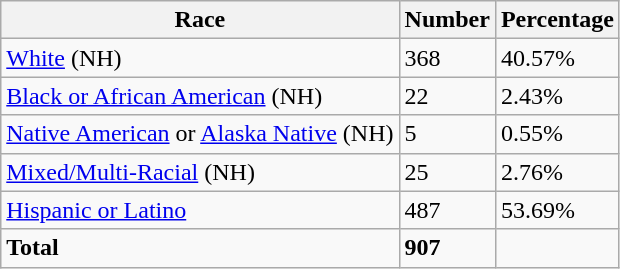<table class="wikitable">
<tr>
<th>Race</th>
<th>Number</th>
<th>Percentage</th>
</tr>
<tr>
<td><a href='#'>White</a> (NH)</td>
<td>368</td>
<td>40.57%</td>
</tr>
<tr>
<td><a href='#'>Black or African American</a> (NH)</td>
<td>22</td>
<td>2.43%</td>
</tr>
<tr>
<td><a href='#'>Native American</a> or <a href='#'>Alaska Native</a> (NH)</td>
<td>5</td>
<td>0.55%</td>
</tr>
<tr>
<td><a href='#'>Mixed/Multi-Racial</a> (NH)</td>
<td>25</td>
<td>2.76%</td>
</tr>
<tr>
<td><a href='#'>Hispanic or Latino</a></td>
<td>487</td>
<td>53.69%</td>
</tr>
<tr>
<td><strong>Total</strong></td>
<td><strong>907</strong></td>
<td></td>
</tr>
</table>
